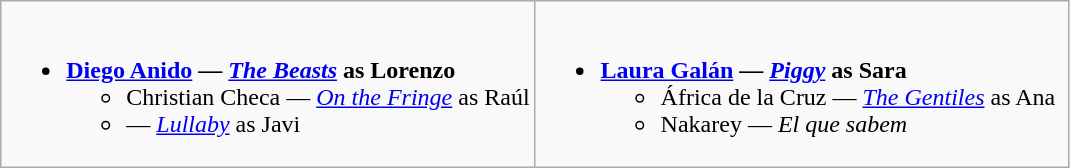<table class="wikitable">
<tr>
<td style="vertical-align:top;" width="50%"><br><ul><li><strong><a href='#'>Diego Anido</a> — <em><a href='#'>The Beasts</a></em> as Lorenzo</strong><ul><li>Christian Checa — <em><a href='#'>On the Fringe</a></em> as Raúl</li><li> — <em><a href='#'>Lullaby</a></em> as Javi</li></ul></li></ul></td>
<td style="vertical-align:top;" width="50%"><br><ul><li><strong><a href='#'>Laura Galán</a> — <em><a href='#'>Piggy</a></em> as Sara</strong><ul><li>África de la Cruz — <em><a href='#'>The Gentiles</a></em> as Ana</li><li>Nakarey — <em>El que sabem</em></li></ul></li></ul></td>
</tr>
</table>
